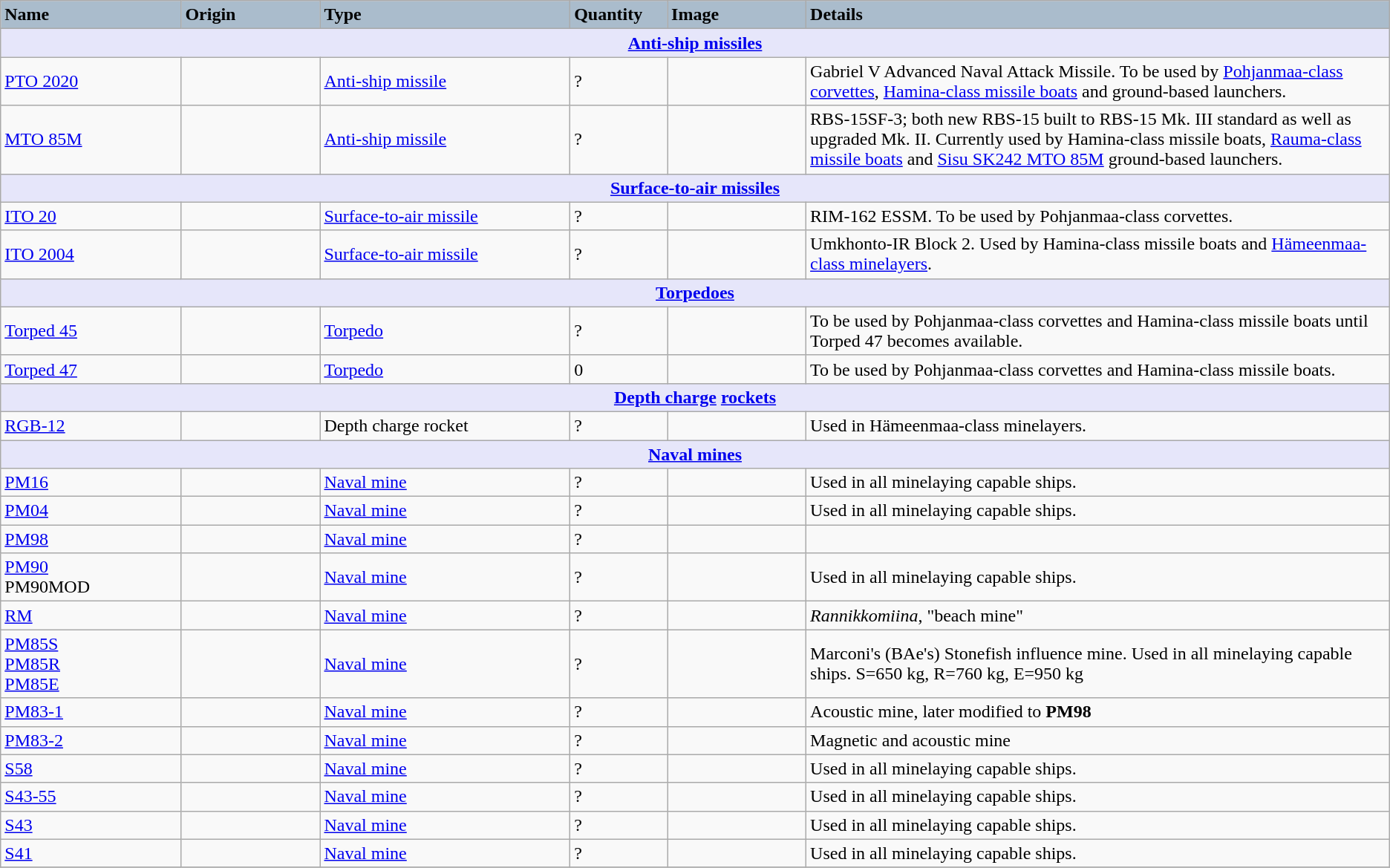<table class="wikitable">
<tr>
<th style="text-align: left; background: #aabccc; width:13%;">Name</th>
<th style="text-align: left; background: #aabccc; width:10%;">Origin</th>
<th style="text-align: left; background: #aabccc; width:18%;">Type</th>
<th style="text-align: left; background: #aabccc; width:7%;">Quantity</th>
<th style="text-align: left; background: #aabccc;width:10%;">Image</th>
<th style="text-align: left; background: #aabccc;width:42%;">Details</th>
</tr>
<tr>
<th style="align: center; background: lavender;" colspan="7"><a href='#'>Anti-ship missiles</a></th>
</tr>
<tr>
<td><a href='#'>PTO 2020</a></td>
<td></td>
<td><a href='#'>Anti-ship missile</a></td>
<td>?</td>
<td></td>
<td>Gabriel V Advanced Naval Attack Missile. To be used by <a href='#'>Pohjanmaa-class corvettes</a>, <a href='#'>Hamina-class missile boats</a> and ground-based launchers.</td>
</tr>
<tr>
<td><a href='#'>MTO 85M</a></td>
<td></td>
<td><a href='#'>Anti-ship missile</a></td>
<td>?</td>
<td></td>
<td>RBS-15SF-3; both new RBS-15 built to RBS-15 Mk. III standard as well as upgraded Mk. II. Currently used by Hamina-class missile boats, <a href='#'>Rauma-class missile boats</a> and <a href='#'>Sisu SK242 MTO 85M</a> ground-based launchers.</td>
</tr>
<tr>
<th style="align: center; background: lavender;" colspan="7"><a href='#'>Surface-to-air missiles</a></th>
</tr>
<tr>
<td><a href='#'>ITO 20</a></td>
<td></td>
<td><a href='#'>Surface-to-air missile</a></td>
<td>?</td>
<td></td>
<td>RIM-162 ESSM. To be used by Pohjanmaa-class corvettes.</td>
</tr>
<tr>
<td><a href='#'>ITO 2004</a></td>
<td></td>
<td><a href='#'>Surface-to-air missile</a></td>
<td>?</td>
<td></td>
<td>Umkhonto-IR Block 2. Used by Hamina-class missile boats and <a href='#'>Hämeenmaa-class minelayers</a>.</td>
</tr>
<tr>
<th style="align: center; background: lavender;" colspan="7"><a href='#'>Torpedoes</a></th>
</tr>
<tr>
<td><a href='#'>Torped 45</a></td>
<td></td>
<td><a href='#'>Torpedo</a></td>
<td>?</td>
<td></td>
<td>To be used by Pohjanmaa-class corvettes and Hamina-class missile boats until Torped 47 becomes available.</td>
</tr>
<tr>
<td><a href='#'>Torped 47</a></td>
<td></td>
<td><a href='#'>Torpedo</a></td>
<td>0</td>
<td></td>
<td>To be used by Pohjanmaa-class corvettes and Hamina-class missile boats.</td>
</tr>
<tr>
<th style="align: center; background: lavender;" colspan="7"><a href='#'>Depth charge</a> <a href='#'>rockets</a></th>
</tr>
<tr>
<td><a href='#'>RGB-12</a></td>
<td></td>
<td>Depth charge rocket</td>
<td>?</td>
<td></td>
<td>Used in Hämeenmaa-class minelayers.</td>
</tr>
<tr>
<th style="align: center; background: lavender;" colspan="7"><a href='#'>Naval mines</a></th>
</tr>
<tr>
<td><a href='#'>PM16</a></td>
<td></td>
<td><a href='#'>Naval mine</a></td>
<td>?</td>
<td></td>
<td>Used in all minelaying capable ships.</td>
</tr>
<tr>
<td><a href='#'>PM04</a></td>
<td></td>
<td><a href='#'>Naval mine</a></td>
<td>?</td>
<td></td>
<td>Used in all minelaying capable ships.</td>
</tr>
<tr>
<td><a href='#'>PM98</a></td>
<td></td>
<td><a href='#'>Naval mine</a></td>
<td>?</td>
<td></td>
<td></td>
</tr>
<tr>
<td><a href='#'>PM90</a><br>PM90MOD</td>
<td></td>
<td><a href='#'>Naval mine</a></td>
<td>?</td>
<td></td>
<td>Used in all minelaying capable ships.</td>
</tr>
<tr>
<td><a href='#'>RM</a></td>
<td></td>
<td><a href='#'>Naval mine</a></td>
<td>?</td>
<td></td>
<td><em>Rannikkomiina</em>, "beach mine"</td>
</tr>
<tr>
<td><a href='#'>PM85S</a><br><a href='#'>PM85R</a><br><a href='#'>PM85E</a></td>
<td></td>
<td><a href='#'>Naval mine</a></td>
<td>?</td>
<td></td>
<td>Marconi's (BAe's) Stonefish influence mine. Used in all minelaying capable ships. S=650 kg, R=760 kg, E=950 kg</td>
</tr>
<tr>
<td><a href='#'>PM83-1</a></td>
<td></td>
<td><a href='#'>Naval mine</a></td>
<td>?</td>
<td></td>
<td>Acoustic mine, later modified to <strong>PM98</strong></td>
</tr>
<tr>
<td><a href='#'>PM83-2</a></td>
<td></td>
<td><a href='#'>Naval mine</a></td>
<td>?</td>
<td></td>
<td>Magnetic and acoustic mine</td>
</tr>
<tr>
<td><a href='#'>S58</a></td>
<td></td>
<td><a href='#'>Naval mine</a></td>
<td>?</td>
<td></td>
<td>Used in all minelaying capable ships.</td>
</tr>
<tr>
<td><a href='#'>S43-55</a></td>
<td></td>
<td><a href='#'>Naval mine</a></td>
<td>?</td>
<td></td>
<td>Used in all minelaying capable ships.</td>
</tr>
<tr>
<td><a href='#'>S43</a></td>
<td></td>
<td><a href='#'>Naval mine</a></td>
<td>?</td>
<td></td>
<td>Used in all minelaying capable ships.</td>
</tr>
<tr>
<td><a href='#'>S41</a></td>
<td></td>
<td><a href='#'>Naval mine</a></td>
<td>?</td>
<td></td>
<td>Used in all minelaying capable ships.</td>
</tr>
<tr>
</tr>
</table>
